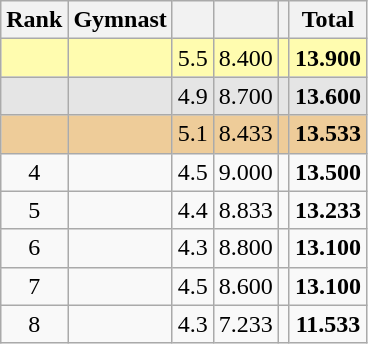<table style="text-align:center;" class="wikitable sortable">
<tr>
<th>Rank</th>
<th>Gymnast</th>
<th><small></small></th>
<th><small></small></th>
<th><small></small></th>
<th>Total</th>
</tr>
<tr style="background:#fffcaf;">
<td></td>
<td align=left></td>
<td>5.5</td>
<td>8.400</td>
<td></td>
<td><strong>13.900</strong></td>
</tr>
<tr style="background:#e5e5e5;">
<td></td>
<td align=left></td>
<td>4.9</td>
<td>8.700</td>
<td></td>
<td><strong>13.600</strong></td>
</tr>
<tr style="background:#ec9;">
<td></td>
<td align=left></td>
<td>5.1</td>
<td>8.433</td>
<td></td>
<td><strong>13.533</strong></td>
</tr>
<tr>
<td>4</td>
<td align=left></td>
<td>4.5</td>
<td>9.000</td>
<td></td>
<td><strong>13.500</strong></td>
</tr>
<tr>
<td>5</td>
<td align=left></td>
<td>4.4</td>
<td>8.833</td>
<td></td>
<td><strong>13.233</strong></td>
</tr>
<tr>
<td>6</td>
<td align=left></td>
<td>4.3</td>
<td>8.800</td>
<td></td>
<td><strong>13.100</strong></td>
</tr>
<tr>
<td>7</td>
<td align=left></td>
<td>4.5</td>
<td>8.600</td>
<td></td>
<td><strong>13.100</strong></td>
</tr>
<tr>
<td>8</td>
<td align=left></td>
<td>4.3</td>
<td>7.233</td>
<td></td>
<td><strong>11.533</strong></td>
</tr>
</table>
